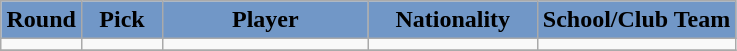<table class="wikitable sortable sortable">
<tr>
<th style="background:#7197c7;" width="11%">Round</th>
<th style="background:#7197c7;" width="11%">Pick</th>
<th style="background:#7197c7;" width="28%">Player</th>
<th style="background:#7197c7;" width="23%">Nationality</th>
<th style="background:#7197c7;" width="38%">School/Club Team</th>
</tr>
<tr align="center">
<td></td>
<td></td>
<td></td>
<td></td>
<td></td>
</tr>
<tr align="center">
</tr>
</table>
